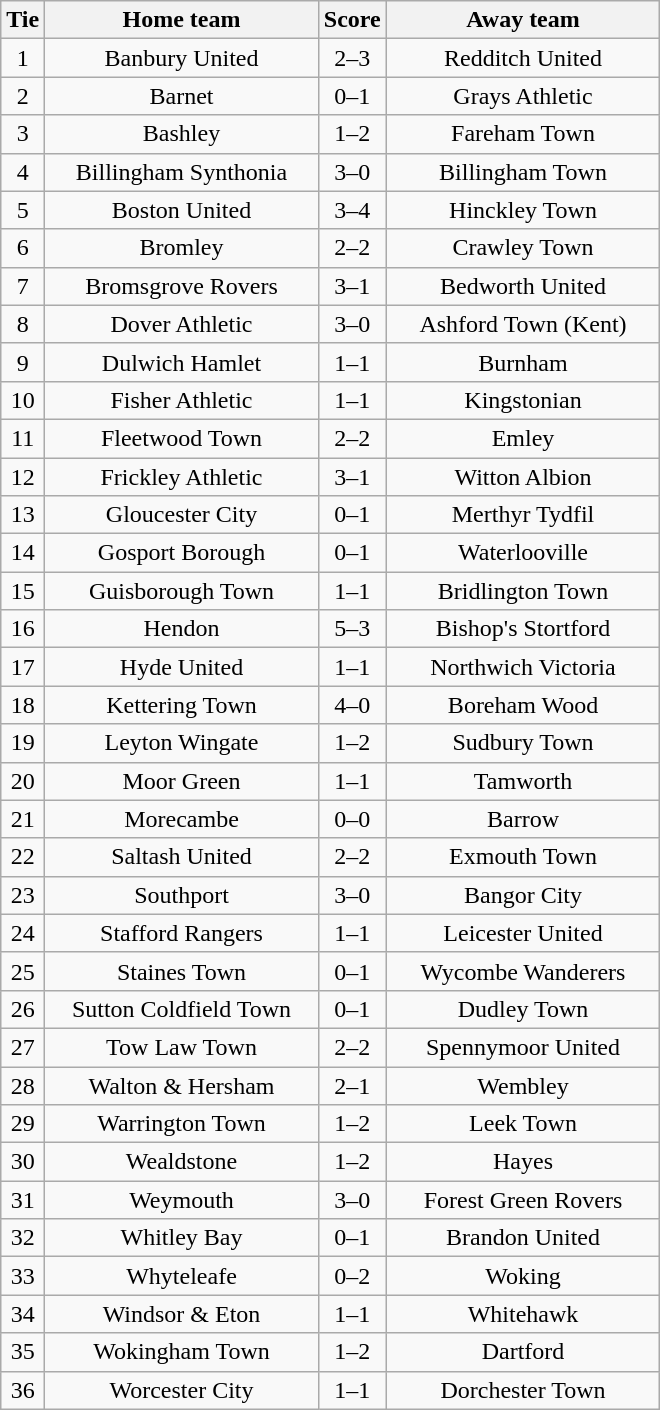<table class="wikitable" style="text-align:center;">
<tr>
<th width=20>Tie</th>
<th width=175>Home team</th>
<th width=20>Score</th>
<th width=175>Away team</th>
</tr>
<tr>
<td>1</td>
<td>Banbury United</td>
<td>2–3</td>
<td>Redditch United</td>
</tr>
<tr>
<td>2</td>
<td>Barnet</td>
<td>0–1</td>
<td>Grays Athletic</td>
</tr>
<tr>
<td>3</td>
<td>Bashley</td>
<td>1–2</td>
<td>Fareham Town</td>
</tr>
<tr>
<td>4</td>
<td>Billingham Synthonia</td>
<td>3–0</td>
<td>Billingham Town</td>
</tr>
<tr>
<td>5</td>
<td>Boston United</td>
<td>3–4</td>
<td>Hinckley Town</td>
</tr>
<tr>
<td>6</td>
<td>Bromley</td>
<td>2–2</td>
<td>Crawley Town</td>
</tr>
<tr>
<td>7</td>
<td>Bromsgrove Rovers</td>
<td>3–1</td>
<td>Bedworth United</td>
</tr>
<tr>
<td>8</td>
<td>Dover Athletic</td>
<td>3–0</td>
<td>Ashford Town (Kent)</td>
</tr>
<tr>
<td>9</td>
<td>Dulwich Hamlet</td>
<td>1–1</td>
<td>Burnham</td>
</tr>
<tr>
<td>10</td>
<td>Fisher Athletic</td>
<td>1–1</td>
<td>Kingstonian</td>
</tr>
<tr>
<td>11</td>
<td>Fleetwood Town</td>
<td>2–2</td>
<td>Emley</td>
</tr>
<tr>
<td>12</td>
<td>Frickley Athletic</td>
<td>3–1</td>
<td>Witton Albion</td>
</tr>
<tr>
<td>13</td>
<td>Gloucester City</td>
<td>0–1</td>
<td>Merthyr Tydfil</td>
</tr>
<tr>
<td>14</td>
<td>Gosport Borough</td>
<td>0–1</td>
<td>Waterlooville</td>
</tr>
<tr>
<td>15</td>
<td>Guisborough Town</td>
<td>1–1</td>
<td>Bridlington Town</td>
</tr>
<tr>
<td>16</td>
<td>Hendon</td>
<td>5–3</td>
<td>Bishop's Stortford</td>
</tr>
<tr>
<td>17</td>
<td>Hyde United</td>
<td>1–1</td>
<td>Northwich Victoria</td>
</tr>
<tr>
<td>18</td>
<td>Kettering Town</td>
<td>4–0</td>
<td>Boreham Wood</td>
</tr>
<tr>
<td>19</td>
<td>Leyton Wingate</td>
<td>1–2</td>
<td>Sudbury Town</td>
</tr>
<tr>
<td>20</td>
<td>Moor Green</td>
<td>1–1</td>
<td>Tamworth</td>
</tr>
<tr>
<td>21</td>
<td>Morecambe</td>
<td>0–0</td>
<td>Barrow</td>
</tr>
<tr>
<td>22</td>
<td>Saltash United</td>
<td>2–2</td>
<td>Exmouth Town</td>
</tr>
<tr>
<td>23</td>
<td>Southport</td>
<td>3–0</td>
<td>Bangor City</td>
</tr>
<tr>
<td>24</td>
<td>Stafford Rangers</td>
<td>1–1</td>
<td>Leicester United</td>
</tr>
<tr>
<td>25</td>
<td>Staines Town</td>
<td>0–1</td>
<td>Wycombe Wanderers</td>
</tr>
<tr>
<td>26</td>
<td>Sutton Coldfield Town</td>
<td>0–1</td>
<td>Dudley Town</td>
</tr>
<tr>
<td>27</td>
<td>Tow Law Town</td>
<td>2–2</td>
<td>Spennymoor United</td>
</tr>
<tr>
<td>28</td>
<td>Walton & Hersham</td>
<td>2–1</td>
<td>Wembley</td>
</tr>
<tr>
<td>29</td>
<td>Warrington Town</td>
<td>1–2</td>
<td>Leek Town</td>
</tr>
<tr>
<td>30</td>
<td>Wealdstone</td>
<td>1–2</td>
<td>Hayes</td>
</tr>
<tr>
<td>31</td>
<td>Weymouth</td>
<td>3–0</td>
<td>Forest Green Rovers</td>
</tr>
<tr>
<td>32</td>
<td>Whitley Bay</td>
<td>0–1</td>
<td>Brandon United</td>
</tr>
<tr>
<td>33</td>
<td>Whyteleafe</td>
<td>0–2</td>
<td>Woking</td>
</tr>
<tr>
<td>34</td>
<td>Windsor & Eton</td>
<td>1–1</td>
<td>Whitehawk</td>
</tr>
<tr>
<td>35</td>
<td>Wokingham Town</td>
<td>1–2</td>
<td>Dartford</td>
</tr>
<tr>
<td>36</td>
<td>Worcester City</td>
<td>1–1</td>
<td>Dorchester Town</td>
</tr>
</table>
